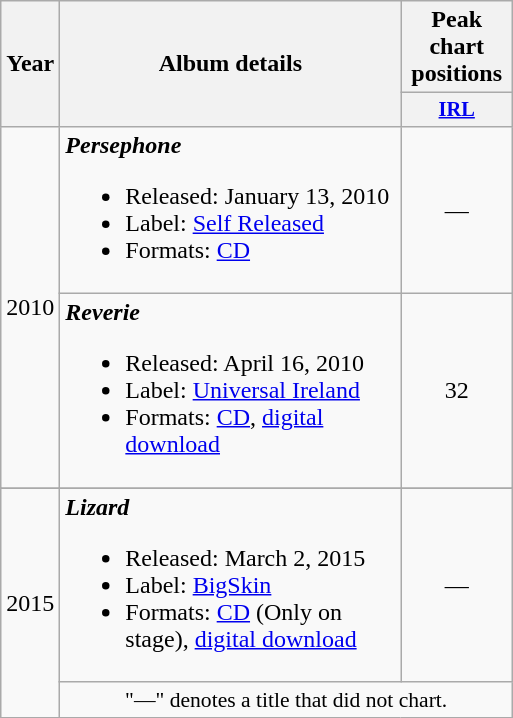<table class="wikitable" style="text-align:center;">
<tr>
<th rowspan="2">Year</th>
<th style="width:220px;" rowspan="2">Album details</th>
<th colspan="1">Peak chart positions</th>
</tr>
<tr>
<th style="width:5em;font-size:85%"><a href='#'>IRL</a><br></th>
</tr>
<tr>
<td rowspan="2">2010</td>
<td style="text-align:left;"><strong><em>Persephone</em></strong><br><ul><li>Released: January 13, 2010</li><li>Label: <a href='#'>Self Released</a></li><li>Formats: <a href='#'>CD</a></li></ul></td>
<td>—</td>
</tr>
<tr>
<td style="text-align:left;"><strong><em>Reverie</em></strong><br><ul><li>Released: April 16, 2010</li><li>Label: <a href='#'>Universal Ireland</a></li><li>Formats: <a href='#'>CD</a>, <a href='#'>digital download</a></li></ul></td>
<td>32</td>
</tr>
<tr>
</tr>
<tr>
<td rowspan="2">2015</td>
<td style="text-align:left;"><strong><em>Lizard</em></strong><br><ul><li>Released: March 2, 2015</li><li>Label: <a href='#'>BigSkin</a></li><li>Formats: <a href='#'>CD</a> (Only on stage), <a href='#'>digital download</a></li></ul></td>
<td>—</td>
</tr>
<tr>
<td colspan="7" style="font-size:90%">"—" denotes a title that did not chart.</td>
</tr>
</table>
